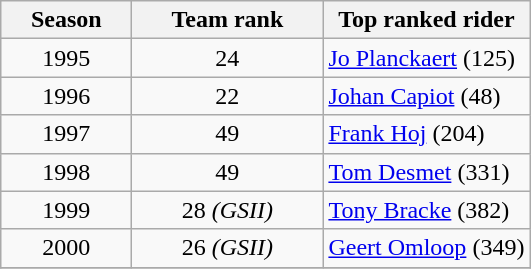<table class="wikitable" style="text-align:center;">
<tr>
<th width=80>Season</th>
<th width=120>Team rank</th>
<th>Top ranked rider</th>
</tr>
<tr>
<td>1995</td>
<td>24</td>
<td align=left> <a href='#'>Jo Planckaert</a> (125)</td>
</tr>
<tr>
<td>1996</td>
<td>22</td>
<td align=left> <a href='#'>Johan Capiot</a> (48)</td>
</tr>
<tr>
<td>1997</td>
<td>49</td>
<td align=left> <a href='#'>Frank Hoj</a> (204)</td>
</tr>
<tr>
<td>1998</td>
<td>49</td>
<td align=left> <a href='#'>Tom Desmet</a> (331)</td>
</tr>
<tr>
<td>1999</td>
<td>28 <em>(GSII)</em></td>
<td align=left> <a href='#'>Tony Bracke</a> (382)</td>
</tr>
<tr>
<td>2000</td>
<td>26 <em>(GSII)</em></td>
<td align=left> <a href='#'>Geert Omloop</a> (349)</td>
</tr>
<tr>
</tr>
</table>
